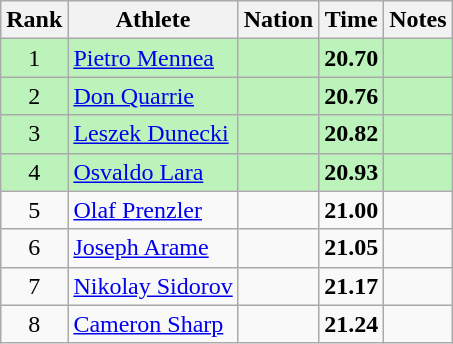<table class="wikitable sortable" style="text-align:center">
<tr>
<th>Rank</th>
<th>Athlete</th>
<th>Nation</th>
<th>Time</th>
<th>Notes</th>
</tr>
<tr style="background:#bbf3bb;">
<td>1</td>
<td align=left><a href='#'>Pietro Mennea</a></td>
<td align=left></td>
<td><strong>20.70</strong></td>
<td></td>
</tr>
<tr style="background:#bbf3bb;">
<td>2</td>
<td align=left><a href='#'>Don Quarrie</a></td>
<td align=left></td>
<td><strong>20.76</strong></td>
<td></td>
</tr>
<tr style="background:#bbf3bb;">
<td>3</td>
<td align=left><a href='#'>Leszek Dunecki</a></td>
<td align=left></td>
<td><strong>20.82</strong></td>
<td></td>
</tr>
<tr style="background:#bbf3bb;">
<td>4</td>
<td align=left><a href='#'>Osvaldo Lara</a></td>
<td align=left></td>
<td><strong>20.93</strong></td>
<td></td>
</tr>
<tr>
<td>5</td>
<td align=left><a href='#'>Olaf Prenzler</a></td>
<td align=left></td>
<td><strong>21.00</strong></td>
<td></td>
</tr>
<tr>
<td>6</td>
<td align=left><a href='#'>Joseph Arame</a></td>
<td align=left></td>
<td><strong>21.05</strong></td>
<td></td>
</tr>
<tr>
<td>7</td>
<td align=left><a href='#'>Nikolay Sidorov</a></td>
<td align=left></td>
<td><strong>21.17</strong></td>
<td></td>
</tr>
<tr>
<td>8</td>
<td align=left><a href='#'>Cameron Sharp</a></td>
<td align=left></td>
<td><strong>21.24</strong></td>
<td></td>
</tr>
</table>
